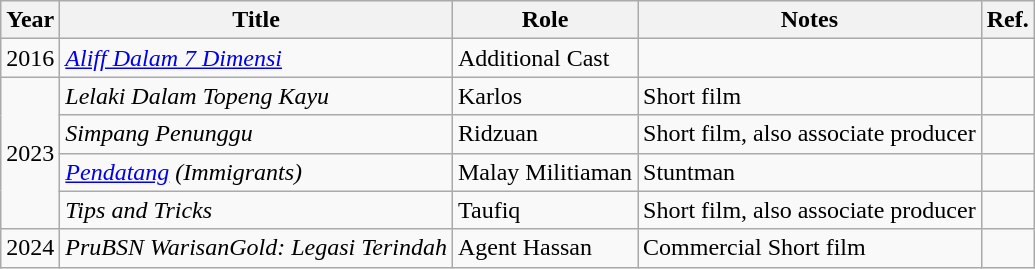<table class="wikitable">
<tr>
<th>Year</th>
<th>Title</th>
<th>Role</th>
<th>Notes</th>
<th>Ref.</th>
</tr>
<tr>
<td>2016</td>
<td><em><a href='#'>Aliff Dalam 7 Dimensi</a></em></td>
<td>Additional Cast</td>
<td></td>
<td></td>
</tr>
<tr>
<td rowspan="4">2023</td>
<td><em>Lelaki Dalam Topeng Kayu</em></td>
<td>Karlos</td>
<td>Short film</td>
<td></td>
</tr>
<tr>
<td><em>Simpang Penunggu</em></td>
<td>Ridzuan</td>
<td>Short film, also associate producer</td>
<td></td>
</tr>
<tr>
<td><em><a href='#'>Pendatang</a> (Immigrants)</em></td>
<td>Malay Militiaman</td>
<td>Stuntman</td>
<td></td>
</tr>
<tr>
<td><em>Tips and Tricks</em></td>
<td>Taufiq</td>
<td>Short film, also associate producer</td>
<td></td>
</tr>
<tr>
<td>2024</td>
<td><em>PruBSN WarisanGold: Legasi Terindah</em></td>
<td>Agent Hassan</td>
<td>Commercial Short film</td>
<td></td>
</tr>
</table>
